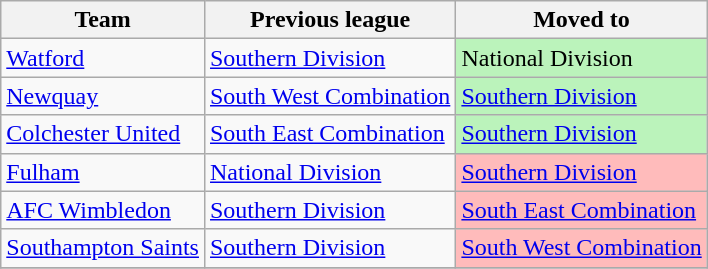<table class="wikitable">
<tr>
<th>Team</th>
<th>Previous league</th>
<th>Moved to</th>
</tr>
<tr>
<td><a href='#'>Watford</a></td>
<td><a href='#'>Southern Division</a></td>
<td style="background-color:#BBF3BB">National Division</td>
</tr>
<tr>
<td><a href='#'>Newquay</a></td>
<td><a href='#'>South West Combination</a></td>
<td style="background-color:#BBF3BB"><a href='#'>Southern Division</a></td>
</tr>
<tr>
<td><a href='#'>Colchester United</a></td>
<td><a href='#'>South East Combination</a></td>
<td style="background-color:#BBF3BB"><a href='#'>Southern Division</a></td>
</tr>
<tr>
<td><a href='#'>Fulham</a></td>
<td><a href='#'>National Division</a></td>
<td style="background-color:#FFBBBB"><a href='#'>Southern Division</a></td>
</tr>
<tr>
<td><a href='#'>AFC Wimbledon</a></td>
<td><a href='#'>Southern Division</a></td>
<td style="background-color:#FFBBBB"><a href='#'>South East Combination</a></td>
</tr>
<tr>
<td><a href='#'>Southampton Saints</a></td>
<td><a href='#'>Southern Division</a></td>
<td style="background-color:#FFBBBB"><a href='#'>South West Combination</a></td>
</tr>
<tr>
</tr>
</table>
